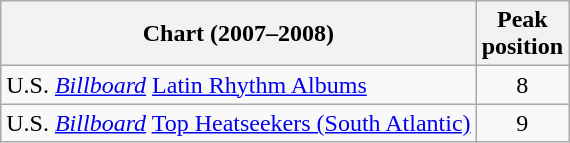<table class="wikitable">
<tr>
<th>Chart (2007–2008)</th>
<th>Peak<br>position</th>
</tr>
<tr>
<td>U.S. <em><a href='#'>Billboard</a></em> <a href='#'>Latin Rhythm Albums</a></td>
<td align="center">8</td>
</tr>
<tr>
<td>U.S. <em><a href='#'>Billboard</a></em> <a href='#'>Top Heatseekers (South Atlantic)</a></td>
<td align="center">9</td>
</tr>
</table>
